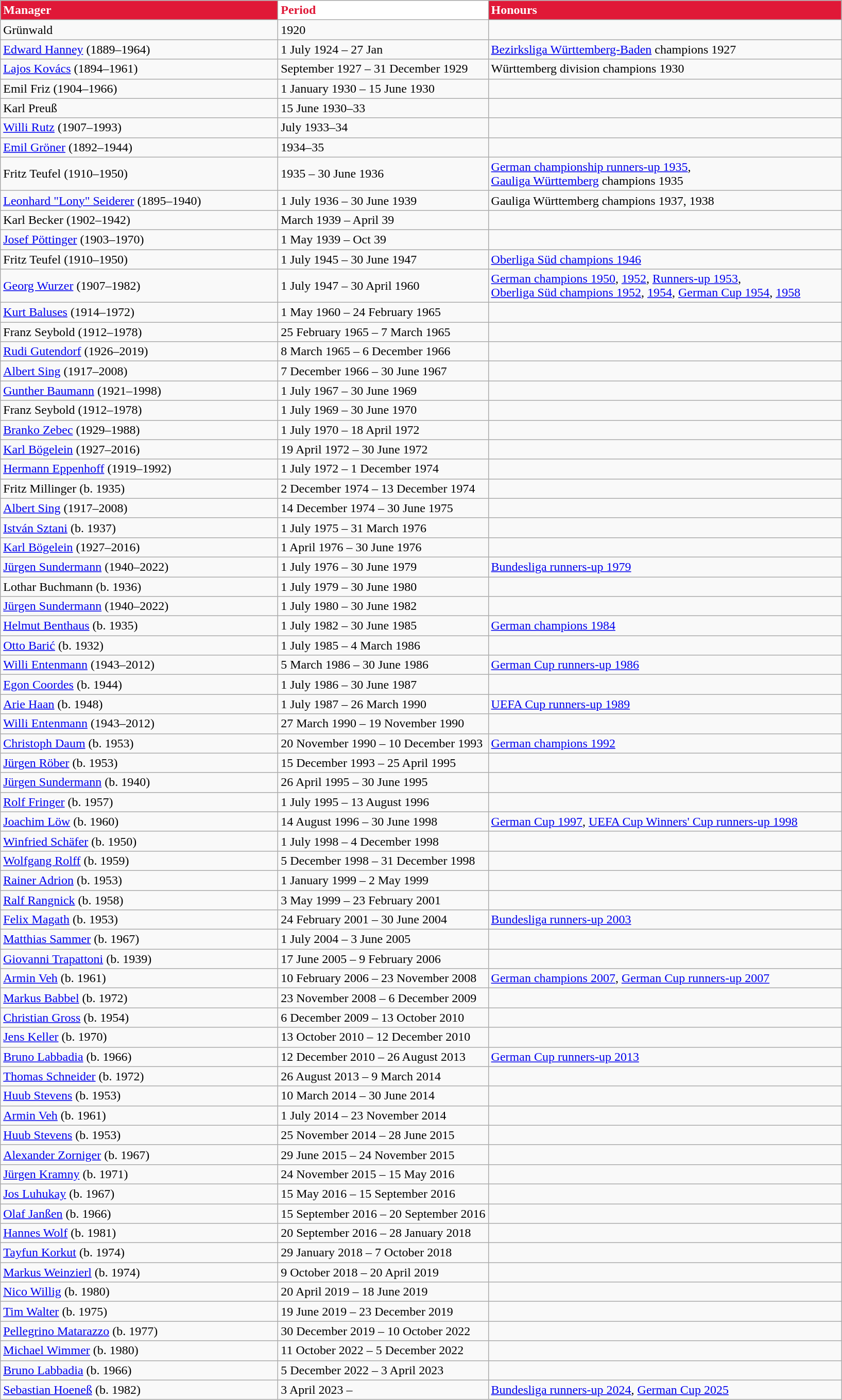<table class="wikitable" style="text-align: left;">
<tr>
<td width=33% style="color:#fff; background:#e01837;"><strong>Manager</strong></td>
<td width=25% style="color:#e01837; background:#ffffff;"><strong>Period</strong></td>
<td width=42% style="color:#fff; background:#e01837;"><strong>Honours</strong></td>
</tr>
<tr>
<td> Grünwald</td>
<td>1920</td>
<td></td>
</tr>
<tr>
<td> <a href='#'>Edward Hanney</a> (1889–1964)</td>
<td>1 July 1924 – 27 Jan</td>
<td><a href='#'>Bezirksliga Württemberg-Baden</a> champions 1927</td>
</tr>
<tr>
<td> <a href='#'>Lajos Kovács</a> (1894–1961)</td>
<td>September 1927 – 31 December 1929</td>
<td>Württemberg division champions 1930</td>
</tr>
<tr>
<td> Emil Friz (1904–1966)</td>
<td>1 January 1930 – 15 June 1930</td>
<td></td>
</tr>
<tr>
<td> Karl Preuß</td>
<td>15 June 1930–33</td>
<td></td>
</tr>
<tr>
<td> <a href='#'>Willi Rutz</a> (1907–1993)</td>
<td>July 1933–34</td>
<td></td>
</tr>
<tr>
<td> <a href='#'>Emil Gröner</a> (1892–1944)</td>
<td>1934–35</td>
<td></td>
</tr>
<tr>
<td> Fritz Teufel (1910–1950)</td>
<td>1935 – 30 June 1936</td>
<td><a href='#'>German championship runners-up 1935</a>, <br><a href='#'>Gauliga Württemberg</a> champions 1935</td>
</tr>
<tr>
<td> <a href='#'>Leonhard "Lony" Seiderer</a> (1895–1940)</td>
<td>1 July 1936 – 30 June 1939</td>
<td>Gauliga Württemberg champions 1937, 1938</td>
</tr>
<tr>
<td> Karl Becker (1902–1942)</td>
<td>March 1939 – April 39</td>
<td></td>
</tr>
<tr>
<td> <a href='#'>Josef Pöttinger</a> (1903–1970)</td>
<td>1 May 1939 – Oct 39</td>
<td></td>
</tr>
<tr>
<td> Fritz Teufel (1910–1950)</td>
<td>1 July 1945 – 30 June 1947</td>
<td><a href='#'>Oberliga Süd champions 1946</a></td>
</tr>
<tr>
<td> <a href='#'>Georg Wurzer</a> (1907–1982)</td>
<td>1 July 1947 – 30 April 1960</td>
<td><a href='#'>German champions 1950</a>, <a href='#'>1952</a>, <a href='#'>Runners-up 1953</a>, <br><a href='#'>Oberliga Süd champions 1952</a>, <a href='#'>1954</a>, <a href='#'>German Cup 1954</a>, <a href='#'>1958</a></td>
</tr>
<tr>
<td> <a href='#'>Kurt Baluses</a> (1914–1972)</td>
<td>1 May 1960 – 24 February 1965</td>
<td></td>
</tr>
<tr>
<td> Franz Seybold (1912–1978)</td>
<td>25 February 1965 – 7 March 1965</td>
<td></td>
</tr>
<tr>
<td> <a href='#'>Rudi Gutendorf</a> (1926–2019)</td>
<td>8 March 1965 – 6 December 1966</td>
<td></td>
</tr>
<tr>
<td> <a href='#'>Albert Sing</a> (1917–2008)</td>
<td>7 December 1966 – 30 June 1967</td>
<td></td>
</tr>
<tr>
<td> <a href='#'>Gunther Baumann</a> (1921–1998)</td>
<td>1 July 1967 – 30 June 1969</td>
<td></td>
</tr>
<tr>
<td> Franz Seybold (1912–1978)</td>
<td>1 July 1969 – 30 June 1970</td>
<td></td>
</tr>
<tr>
<td> <a href='#'>Branko Zebec</a> (1929–1988)</td>
<td>1 July 1970 – 18 April 1972</td>
<td></td>
</tr>
<tr>
<td> <a href='#'>Karl Bögelein</a> (1927–2016)</td>
<td>19 April 1972 – 30 June 1972</td>
<td></td>
</tr>
<tr>
<td> <a href='#'>Hermann Eppenhoff</a> (1919–1992)</td>
<td>1 July 1972 – 1 December 1974</td>
<td></td>
</tr>
<tr>
<td> Fritz Millinger (b. 1935)</td>
<td>2 December 1974 – 13 December 1974</td>
<td></td>
</tr>
<tr>
<td> <a href='#'>Albert Sing</a> (1917–2008)</td>
<td>14 December 1974 – 30 June 1975</td>
<td></td>
</tr>
<tr>
<td> <a href='#'>István Sztani</a> (b. 1937)</td>
<td>1 July 1975 – 31 March 1976</td>
<td></td>
</tr>
<tr>
<td> <a href='#'>Karl Bögelein</a> (1927–2016)</td>
<td>1 April 1976 – 30 June 1976</td>
<td></td>
</tr>
<tr>
<td> <a href='#'>Jürgen Sundermann</a> (1940–2022)</td>
<td>1 July 1976 – 30 June 1979</td>
<td><a href='#'>Bundesliga runners-up 1979</a></td>
</tr>
<tr>
<td> Lothar Buchmann (b. 1936)</td>
<td>1 July 1979 – 30 June 1980</td>
<td></td>
</tr>
<tr>
<td> <a href='#'>Jürgen Sundermann</a> (1940–2022)</td>
<td>1 July 1980 – 30 June 1982</td>
<td></td>
</tr>
<tr>
<td> <a href='#'>Helmut Benthaus</a> (b. 1935)</td>
<td>1 July 1982 – 30 June 1985</td>
<td><a href='#'>German champions 1984</a></td>
</tr>
<tr>
<td> <a href='#'>Otto Barić</a> (b. 1932)</td>
<td>1 July 1985 – 4 March 1986</td>
<td></td>
</tr>
<tr>
<td> <a href='#'>Willi Entenmann</a> (1943–2012)</td>
<td>5 March 1986 – 30 June 1986</td>
<td><a href='#'>German Cup runners-up 1986</a></td>
</tr>
<tr>
<td> <a href='#'>Egon Coordes</a> (b. 1944)</td>
<td>1 July 1986 – 30 June 1987</td>
<td></td>
</tr>
<tr>
<td> <a href='#'>Arie Haan</a> (b. 1948)</td>
<td>1 July 1987 – 26 March 1990</td>
<td><a href='#'>UEFA Cup runners-up 1989</a></td>
</tr>
<tr>
<td> <a href='#'>Willi Entenmann</a> (1943–2012)</td>
<td>27 March 1990 – 19 November 1990</td>
<td></td>
</tr>
<tr>
<td> <a href='#'>Christoph Daum</a> (b. 1953)</td>
<td>20 November 1990 – 10 December 1993</td>
<td><a href='#'>German champions 1992</a></td>
</tr>
<tr>
<td> <a href='#'>Jürgen Röber</a> (b. 1953)</td>
<td>15 December 1993 – 25 April 1995</td>
<td></td>
</tr>
<tr>
<td> <a href='#'>Jürgen Sundermann</a> (b. 1940)</td>
<td>26 April 1995 – 30 June 1995</td>
<td></td>
</tr>
<tr>
<td> <a href='#'>Rolf Fringer</a> (b. 1957)</td>
<td>1 July 1995 – 13 August 1996</td>
<td></td>
</tr>
<tr>
<td> <a href='#'>Joachim Löw</a> (b. 1960)</td>
<td>14 August 1996 – 30 June 1998</td>
<td><a href='#'>German Cup 1997</a>, <a href='#'>UEFA Cup Winners' Cup runners-up 1998</a></td>
</tr>
<tr>
<td> <a href='#'>Winfried Schäfer</a> (b. 1950)</td>
<td>1 July 1998 – 4 December 1998</td>
<td></td>
</tr>
<tr>
<td> <a href='#'>Wolfgang Rolff</a> (b. 1959)</td>
<td>5 December 1998 – 31 December 1998</td>
<td></td>
</tr>
<tr>
<td> <a href='#'>Rainer Adrion</a> (b. 1953)</td>
<td>1 January 1999 – 2 May 1999</td>
<td></td>
</tr>
<tr>
<td> <a href='#'>Ralf Rangnick</a> (b. 1958)</td>
<td>3 May 1999 – 23 February 2001</td>
<td></td>
</tr>
<tr>
<td> <a href='#'>Felix Magath</a> (b. 1953)</td>
<td>24 February 2001 – 30 June 2004</td>
<td><a href='#'>Bundesliga runners-up 2003</a></td>
</tr>
<tr>
<td> <a href='#'>Matthias Sammer</a> (b. 1967)</td>
<td>1 July 2004 – 3 June 2005</td>
<td></td>
</tr>
<tr>
<td> <a href='#'>Giovanni Trapattoni</a> (b. 1939)</td>
<td>17 June 2005 – 9 February 2006</td>
<td></td>
</tr>
<tr>
<td> <a href='#'>Armin Veh</a> (b. 1961)</td>
<td>10 February 2006 – 23 November 2008</td>
<td><a href='#'>German champions 2007</a>, <a href='#'>German Cup runners-up 2007</a></td>
</tr>
<tr>
<td> <a href='#'>Markus Babbel</a> (b. 1972)</td>
<td>23 November 2008 – 6 December 2009</td>
<td></td>
</tr>
<tr>
<td> <a href='#'>Christian Gross</a> (b. 1954)</td>
<td>6 December 2009 – 13 October 2010</td>
<td></td>
</tr>
<tr>
<td> <a href='#'>Jens Keller</a> (b. 1970)</td>
<td>13 October 2010 – 12 December 2010</td>
<td></td>
</tr>
<tr>
<td> <a href='#'>Bruno Labbadia</a> (b. 1966)</td>
<td>12 December 2010 – 26 August 2013</td>
<td><a href='#'>German Cup runners-up 2013</a></td>
</tr>
<tr>
<td> <a href='#'>Thomas Schneider</a> (b. 1972)</td>
<td>26 August 2013 – 9 March 2014</td>
<td></td>
</tr>
<tr>
<td> <a href='#'>Huub Stevens</a> (b. 1953)</td>
<td>10 March 2014 – 30 June 2014</td>
<td></td>
</tr>
<tr>
<td> <a href='#'>Armin Veh</a> (b. 1961)</td>
<td>1 July 2014 – 23 November 2014</td>
<td></td>
</tr>
<tr>
<td> <a href='#'>Huub Stevens</a> (b. 1953)</td>
<td>25 November 2014 – 28 June 2015</td>
<td></td>
</tr>
<tr>
<td> <a href='#'>Alexander Zorniger</a> (b. 1967)</td>
<td>29 June 2015 – 24 November 2015</td>
<td></td>
</tr>
<tr>
<td> <a href='#'>Jürgen Kramny</a> (b. 1971)</td>
<td>24 November 2015 – 15 May 2016</td>
<td></td>
</tr>
<tr>
<td> <a href='#'>Jos Luhukay</a> (b. 1967)</td>
<td>15 May 2016 – 15 September 2016</td>
<td></td>
</tr>
<tr>
<td> <a href='#'>Olaf Janßen</a> (b. 1966)</td>
<td>15 September 2016 – 20 September 2016</td>
<td></td>
</tr>
<tr>
<td> <a href='#'>Hannes Wolf</a> (b. 1981)</td>
<td>20 September 2016 – 28 January 2018</td>
<td></td>
</tr>
<tr>
<td> <a href='#'>Tayfun Korkut</a> (b. 1974)</td>
<td>29 January 2018 – 7 October 2018</td>
<td></td>
</tr>
<tr>
<td> <a href='#'>Markus Weinzierl</a> (b. 1974)</td>
<td>9 October 2018 – 20 April 2019</td>
<td></td>
</tr>
<tr>
<td> <a href='#'>Nico Willig</a> (b. 1980)</td>
<td>20 April 2019 – 18 June 2019</td>
<td></td>
</tr>
<tr>
<td> <a href='#'>Tim Walter</a> (b. 1975)</td>
<td>19 June 2019 – 23 December 2019</td>
<td></td>
</tr>
<tr>
<td> <a href='#'>Pellegrino Matarazzo</a> (b. 1977)</td>
<td>30 December 2019 – 10 October 2022</td>
<td></td>
</tr>
<tr>
<td> <a href='#'>Michael Wimmer</a> (b. 1980)</td>
<td>11 October 2022 – 5 December 2022</td>
<td></td>
</tr>
<tr>
<td> <a href='#'>Bruno Labbadia</a> (b. 1966)</td>
<td>5 December 2022 – 3 April 2023</td>
<td></td>
</tr>
<tr>
<td> <a href='#'>Sebastian Hoeneß</a> (b. 1982)</td>
<td>3 April 2023 –</td>
<td><a href='#'>Bundesliga runners-up 2024</a>, <a href='#'>German Cup 2025</a></td>
</tr>
</table>
